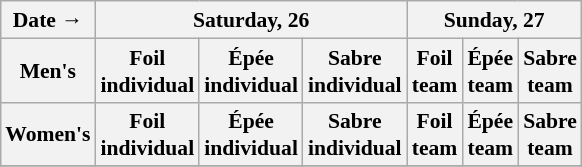<table class="wikitable" style="margin:0.5em auto; font-size:90%; line-height:1.25em;">
<tr align="center">
<th>Date →</th>
<th colspan=3>Saturday, 26</th>
<th colspan=3>Sunday, 27</th>
</tr>
<tr>
<th>Men's</th>
<th>Foil<br>individual</th>
<th>Épée<br>individual</th>
<th>Sabre<br>individual</th>
<th>Foil<br>team</th>
<th>Épée<br>team</th>
<th>Sabre<br>team</th>
</tr>
<tr align="center">
<th>Women's</th>
<th>Foil<br>individual</th>
<th>Épée<br>individual</th>
<th>Sabre<br>individual</th>
<th>Foil<br>team</th>
<th>Épée<br>team</th>
<th>Sabre<br>team</th>
</tr>
<tr align="center">
</tr>
</table>
